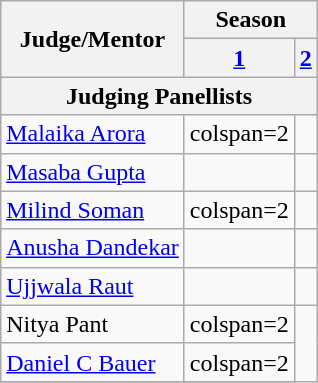<table class="wikitable" style="margin:1em auto 1em auto">
<tr>
<th rowspan="2">Judge/Mentor</th>
<th colspan="2">Season</th>
</tr>
<tr>
<th><a href='#'>1</a></th>
<th><a href='#'>2</a></th>
</tr>
<tr>
<th colspan="3" scope="col">Judging Panellists</th>
</tr>
<tr>
<td scope="row"><a href='#'>Malaika Arora</a></td>
<td>colspan=2 </td>
</tr>
<tr>
<td scope="row"><a href='#'>Masaba Gupta</a></td>
<td></td>
<td></td>
</tr>
<tr>
<td scope="row"><a href='#'>Milind Soman</a></td>
<td>colspan=2 </td>
</tr>
<tr>
<td scope="row"><a href='#'>Anusha Dandekar</a></td>
<td></td>
<td></td>
</tr>
<tr>
<td scope="row"><a href='#'>Ujjwala Raut</a></td>
<td></td>
<td></td>
</tr>
<tr>
<td scope="row">Nitya Pant</td>
<td>colspan=2 </td>
</tr>
<tr>
<td scope="row"><a href='#'>Daniel C Bauer</a></td>
<td>colspan=2 </td>
</tr>
<tr>
</tr>
</table>
